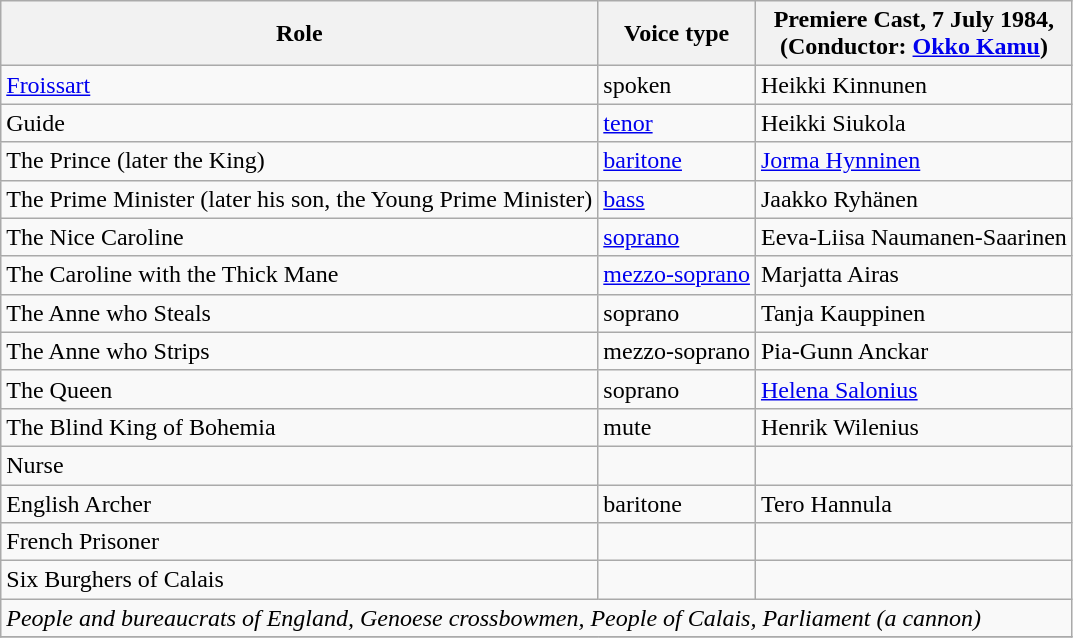<table class="wikitable">
<tr>
<th>Role</th>
<th>Voice type</th>
<th>Premiere Cast, 7 July 1984,<br>(Conductor: <a href='#'>Okko Kamu</a>)</th>
</tr>
<tr>
<td><a href='#'>Froissart</a></td>
<td>spoken</td>
<td>Heikki Kinnunen</td>
</tr>
<tr>
<td>Guide</td>
<td><a href='#'>tenor</a></td>
<td>Heikki Siukola</td>
</tr>
<tr>
<td>The Prince (later the King)</td>
<td><a href='#'>baritone</a></td>
<td><a href='#'>Jorma Hynninen</a></td>
</tr>
<tr>
<td>The Prime Minister (later his son, the Young Prime Minister)</td>
<td><a href='#'>bass</a></td>
<td>Jaakko Ryhänen</td>
</tr>
<tr>
<td>The Nice Caroline</td>
<td><a href='#'>soprano</a></td>
<td>Eeva-Liisa Naumanen-Saarinen</td>
</tr>
<tr>
<td>The Caroline with the Thick Mane</td>
<td><a href='#'>mezzo-soprano</a></td>
<td>Marjatta Airas</td>
</tr>
<tr>
<td>The Anne who Steals</td>
<td>soprano</td>
<td>Tanja Kauppinen</td>
</tr>
<tr>
<td>The Anne who Strips</td>
<td>mezzo-soprano</td>
<td>Pia-Gunn Anckar</td>
</tr>
<tr>
<td>The Queen</td>
<td>soprano</td>
<td><a href='#'>Helena Salonius</a></td>
</tr>
<tr>
<td>The Blind King of Bohemia</td>
<td>mute</td>
<td>Henrik Wilenius</td>
</tr>
<tr>
<td>Nurse</td>
<td></td>
<td></td>
</tr>
<tr>
<td>English Archer</td>
<td>baritone</td>
<td>Tero Hannula</td>
</tr>
<tr>
<td>French Prisoner</td>
<td></td>
<td></td>
</tr>
<tr>
<td>Six Burghers of Calais</td>
<td></td>
<td></td>
</tr>
<tr>
<td colspan="3"><em>People and bureaucrats of England, Genoese crossbowmen, People of Calais, Parliament (a cannon)</em></td>
</tr>
<tr>
</tr>
</table>
